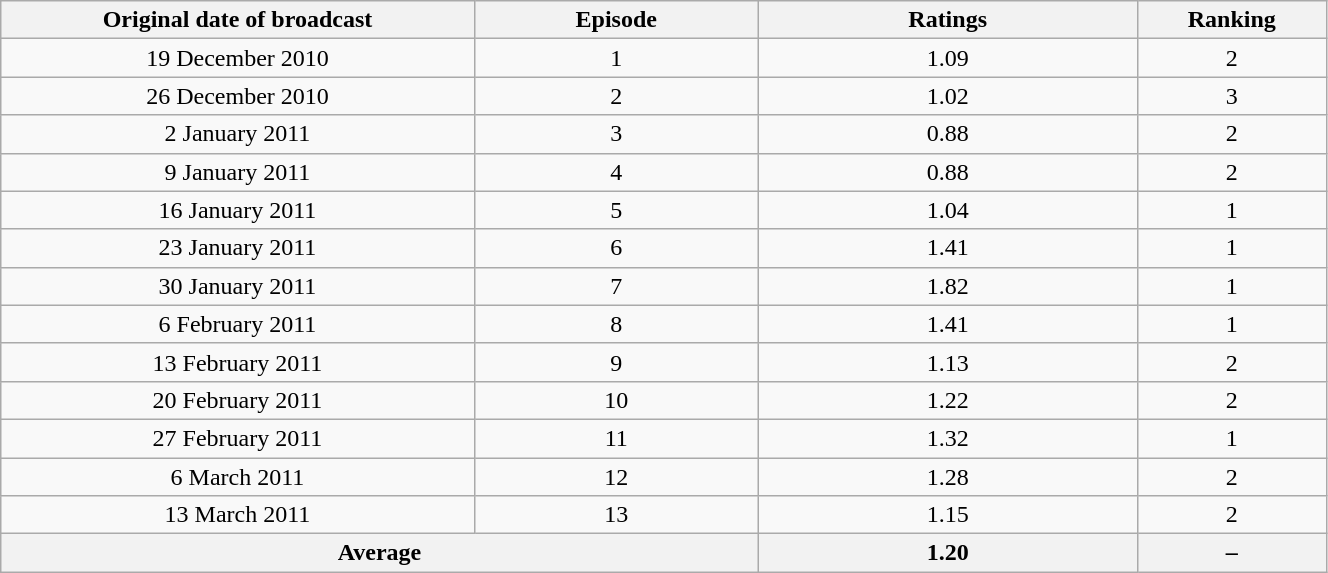<table class="wikitable" width="70%" style="text-align:center">
<tr>
<th width="25%">Original date of broadcast</th>
<th width="15%">Episode</th>
<th width="20%">Ratings</th>
<th width="10%">Ranking</th>
</tr>
<tr>
<td>19 December 2010</td>
<td>1</td>
<td>1.09</td>
<td>2</td>
</tr>
<tr>
<td>26 December 2010</td>
<td>2</td>
<td>1.02</td>
<td>3</td>
</tr>
<tr>
<td>2 January 2011</td>
<td>3</td>
<td>0.88</td>
<td>2</td>
</tr>
<tr>
<td>9 January 2011</td>
<td>4</td>
<td>0.88</td>
<td>2</td>
</tr>
<tr>
<td>16 January 2011</td>
<td>5</td>
<td>1.04</td>
<td>1</td>
</tr>
<tr>
<td>23 January 2011</td>
<td>6</td>
<td>1.41</td>
<td>1</td>
</tr>
<tr>
<td>30 January 2011</td>
<td>7</td>
<td>1.82</td>
<td>1</td>
</tr>
<tr>
<td>6 February 2011</td>
<td>8</td>
<td>1.41</td>
<td>1</td>
</tr>
<tr>
<td>13 February 2011</td>
<td>9</td>
<td>1.13</td>
<td>2</td>
</tr>
<tr>
<td>20 February 2011</td>
<td>10</td>
<td>1.22</td>
<td>2</td>
</tr>
<tr>
<td>27 February 2011</td>
<td>11</td>
<td>1.32</td>
<td>1</td>
</tr>
<tr>
<td>6 March 2011</td>
<td>12</td>
<td>1.28</td>
<td>2</td>
</tr>
<tr>
<td>13 March 2011</td>
<td>13</td>
<td>1.15</td>
<td>2</td>
</tr>
<tr>
<th colspan=2>Average</th>
<th>1.20</th>
<th>–</th>
</tr>
</table>
